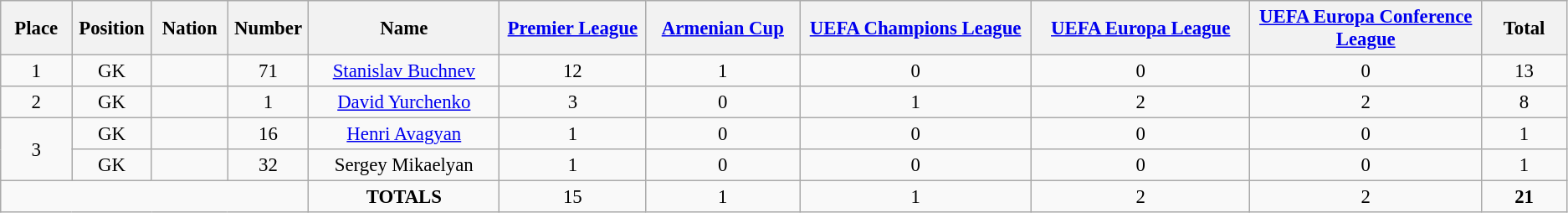<table class="wikitable" style="font-size: 95%; text-align: center;">
<tr>
<th width=60>Place</th>
<th width=60>Position</th>
<th width=60>Nation</th>
<th width=60>Number</th>
<th width=200>Name</th>
<th width=150><a href='#'>Premier League</a></th>
<th width=150><a href='#'>Armenian Cup</a></th>
<th width=250><a href='#'>UEFA Champions League</a></th>
<th width=250><a href='#'>UEFA Europa League</a></th>
<th width=250><a href='#'>UEFA Europa Conference League</a></th>
<th width=80><strong>Total</strong></th>
</tr>
<tr>
<td>1</td>
<td>GK</td>
<td></td>
<td>71</td>
<td><a href='#'>Stanislav Buchnev</a></td>
<td>12</td>
<td>1</td>
<td>0</td>
<td>0</td>
<td>0</td>
<td>13</td>
</tr>
<tr>
<td>2</td>
<td>GK</td>
<td></td>
<td>1</td>
<td><a href='#'>David Yurchenko</a></td>
<td>3</td>
<td>0</td>
<td>1</td>
<td>2</td>
<td>2</td>
<td>8</td>
</tr>
<tr>
<td rowspan="2">3</td>
<td>GK</td>
<td></td>
<td>16</td>
<td><a href='#'>Henri Avagyan</a></td>
<td>1</td>
<td>0</td>
<td>0</td>
<td>0</td>
<td>0</td>
<td>1</td>
</tr>
<tr>
<td>GK</td>
<td></td>
<td>32</td>
<td>Sergey Mikaelyan</td>
<td>1</td>
<td>0</td>
<td>0</td>
<td>0</td>
<td>0</td>
<td>1</td>
</tr>
<tr>
<td colspan="4"></td>
<td><strong>TOTALS</strong></td>
<td>15</td>
<td>1</td>
<td>1</td>
<td>2</td>
<td>2</td>
<td><strong>21</strong></td>
</tr>
</table>
